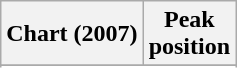<table class="wikitable sortable plainrowheaders">
<tr>
<th scope="col">Chart (2007)</th>
<th scope="col">Peak<br>position</th>
</tr>
<tr>
</tr>
<tr>
</tr>
<tr>
</tr>
<tr>
</tr>
<tr>
</tr>
<tr>
</tr>
<tr>
</tr>
</table>
